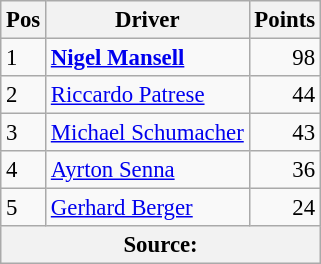<table class="wikitable" style="font-size: 95%;">
<tr>
<th>Pos</th>
<th>Driver</th>
<th>Points</th>
</tr>
<tr>
<td>1</td>
<td> <strong><a href='#'>Nigel Mansell</a></strong></td>
<td align="right">98</td>
</tr>
<tr>
<td>2</td>
<td> <a href='#'>Riccardo Patrese</a></td>
<td align="right">44</td>
</tr>
<tr>
<td>3</td>
<td> <a href='#'>Michael Schumacher</a></td>
<td align="right">43</td>
</tr>
<tr>
<td>4</td>
<td> <a href='#'>Ayrton Senna</a></td>
<td align="right">36</td>
</tr>
<tr>
<td>5</td>
<td> <a href='#'>Gerhard Berger</a></td>
<td align="right">24</td>
</tr>
<tr>
<th colspan=4>Source: </th>
</tr>
</table>
